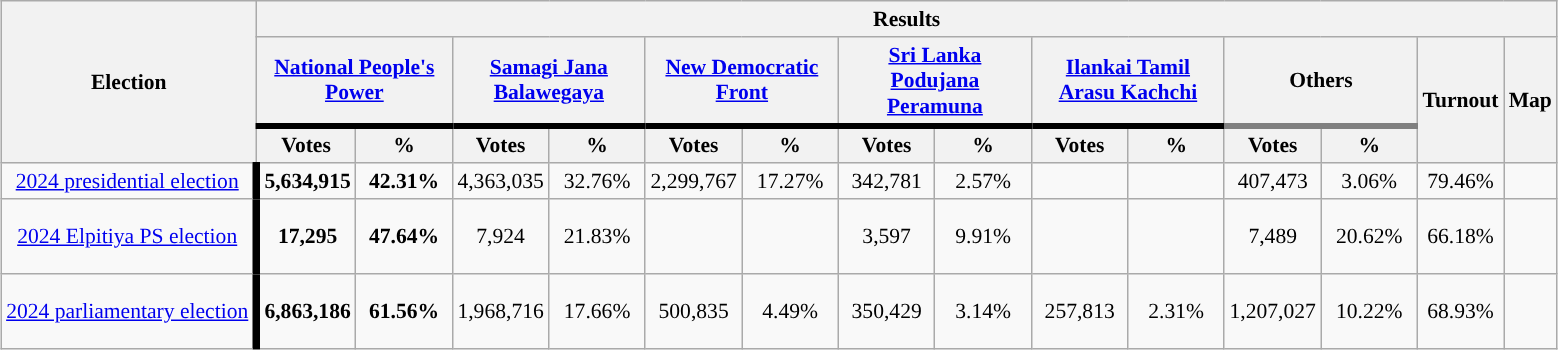<table class="wikitable" style="margin:1em auto; text-align:center; font-size:90%;">
<tr>
<th rowspan=3>Election</th>
<th colspan=15>Results</th>
</tr>
<tr>
<th colspan=2 style="border-bottom:4px solid "><a href='#'>National People's Power</a></th>
<th colspan=2 style="border-bottom:4px solid "><a href='#'>Samagi Jana Balawegaya</a></th>
<th colspan=2 style="border-bottom:4px solid "><a href='#'>New Democratic Front</a></th>
<th colspan=2 style="border-bottom:4px solid "><a href='#'>Sri Lanka Podujana Peramuna</a></th>
<th colspan=2 style="border-bottom:4px solid "><a href='#'>Ilankai Tamil Arasu Kachchi</a></th>
<th colspan=2 style="border-bottom:4px solid grey;">Others</th>
<th rowspan=2>Turnout</th>
<th rowspan=2>Map</th>
</tr>
<tr style="text-align:center;">
<th style="width: 4em">Votes</th>
<th style="width: 4em">%</th>
<th style="width: 4em">Votes</th>
<th style="width: 4em">%</th>
<th style="width: 4em">Votes</th>
<th style="width: 4em">%</th>
<th style="width: 4em">Votes</th>
<th style="width: 4em">%</th>
<th style="width: 4em">Votes</th>
<th style="width: 4em">%</th>
<th style="width: 4em">Votes</th>
<th style="width: 4em">%</th>
</tr>
<tr>
<td style="border-right:5px solid "><a href='#'>2024 presidential election</a></td>
<td style="font-weight:bold;">5,634,915</td>
<td style="font-weight:bold;">42.31%</td>
<td>4,363,035</td>
<td>32.76%</td>
<td>2,299,767</td>
<td>17.27%</td>
<td>342,781</td>
<td>2.57%</td>
<td></td>
<td></td>
<td>407,473</td>
<td>3.06%</td>
<td>79.46%</td>
<td></td>
</tr>
<tr style="height:50px">
<td style="border-right:5px solid "><a href='#'>2024 Elpitiya PS election</a></td>
<td style="font-weight:bold;">17,295</td>
<td style="font-weight:bold;">47.64%</td>
<td>7,924</td>
<td>21.83%</td>
<td></td>
<td></td>
<td>3,597</td>
<td>9.91%</td>
<td></td>
<td></td>
<td>7,489</td>
<td>20.62%</td>
<td>66.18%</td>
<td></td>
</tr>
<tr style="height:50px">
<td style="border-right:5px solid "><a href='#'>2024 parliamentary election</a></td>
<td style="font-weight:bold;">6,863,186</td>
<td style="font-weight:bold;">61.56%</td>
<td>1,968,716</td>
<td>17.66%</td>
<td>500,835</td>
<td>4.49%</td>
<td>350,429</td>
<td>3.14%</td>
<td>257,813</td>
<td>2.31%</td>
<td>1,207,027</td>
<td>10.22%</td>
<td>68.93%</td>
<td></td>
</tr>
</table>
